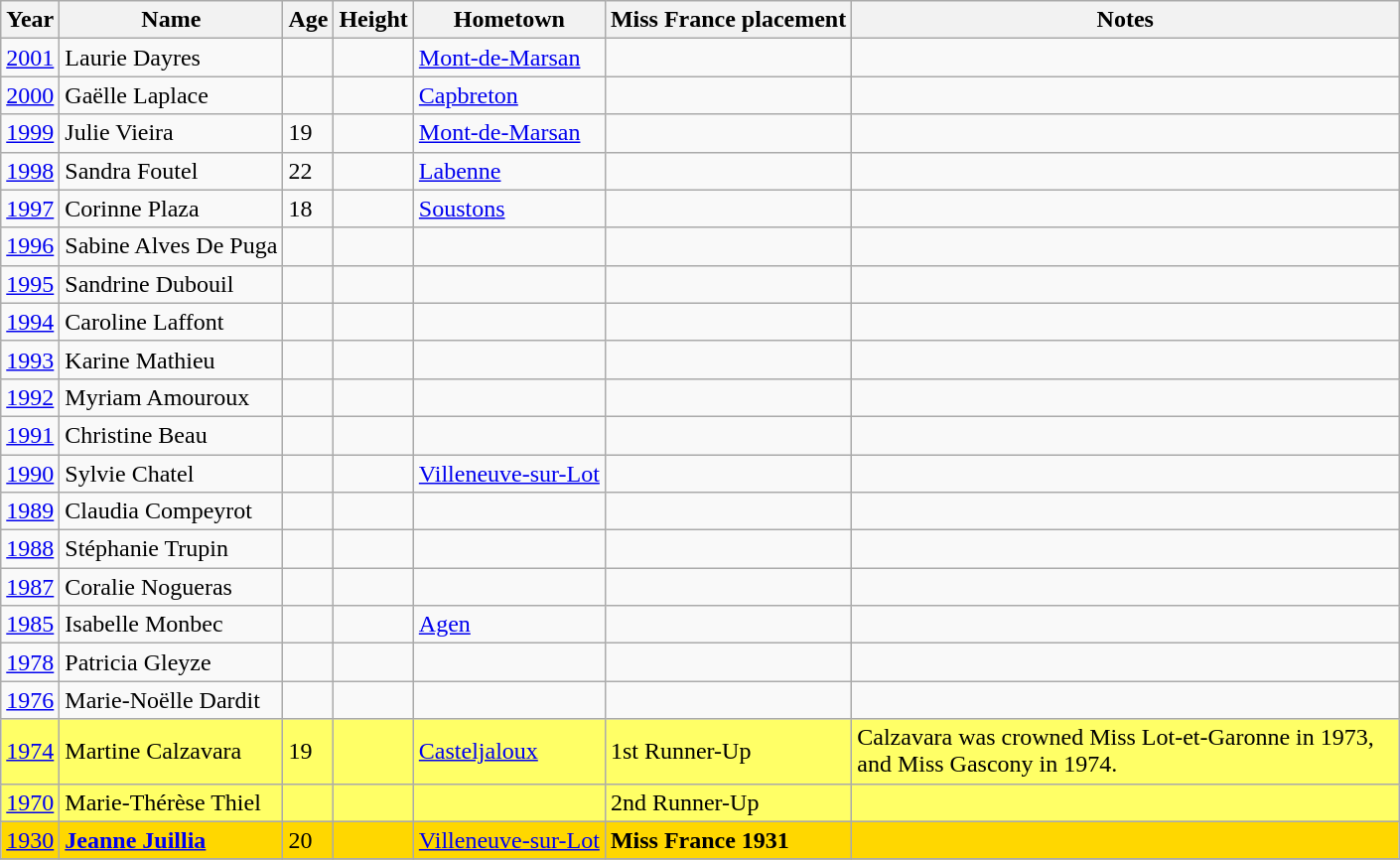<table class="wikitable sortable">
<tr>
<th>Year</th>
<th>Name</th>
<th>Age</th>
<th>Height</th>
<th>Hometown</th>
<th>Miss France placement</th>
<th width=360>Notes</th>
</tr>
<tr>
<td><a href='#'>2001</a></td>
<td>Laurie Dayres</td>
<td></td>
<td></td>
<td><a href='#'>Mont-de-Marsan</a></td>
<td></td>
<td></td>
</tr>
<tr>
<td><a href='#'>2000</a></td>
<td>Gaëlle Laplace</td>
<td></td>
<td></td>
<td><a href='#'>Capbreton</a></td>
<td></td>
<td></td>
</tr>
<tr>
<td><a href='#'>1999</a></td>
<td>Julie Vieira</td>
<td>19</td>
<td></td>
<td><a href='#'>Mont-de-Marsan</a></td>
<td></td>
<td></td>
</tr>
<tr>
<td><a href='#'>1998</a></td>
<td>Sandra Foutel</td>
<td>22</td>
<td></td>
<td><a href='#'>Labenne</a></td>
<td></td>
<td></td>
</tr>
<tr>
<td><a href='#'>1997</a></td>
<td>Corinne Plaza</td>
<td>18</td>
<td></td>
<td><a href='#'>Soustons</a></td>
<td></td>
<td></td>
</tr>
<tr>
<td><a href='#'>1996</a></td>
<td>Sabine Alves De Puga</td>
<td></td>
<td></td>
<td></td>
<td></td>
<td></td>
</tr>
<tr>
<td><a href='#'>1995</a></td>
<td>Sandrine Dubouil</td>
<td></td>
<td></td>
<td></td>
<td></td>
<td></td>
</tr>
<tr>
<td><a href='#'>1994</a></td>
<td>Caroline Laffont</td>
<td></td>
<td></td>
<td></td>
<td></td>
<td></td>
</tr>
<tr>
<td><a href='#'>1993</a></td>
<td>Karine Mathieu</td>
<td></td>
<td></td>
<td></td>
<td></td>
<td></td>
</tr>
<tr>
<td><a href='#'>1992</a></td>
<td>Myriam Amouroux</td>
<td></td>
<td></td>
<td></td>
<td></td>
<td></td>
</tr>
<tr>
<td><a href='#'>1991</a></td>
<td>Christine Beau</td>
<td></td>
<td></td>
<td></td>
<td></td>
<td></td>
</tr>
<tr>
<td><a href='#'>1990</a></td>
<td>Sylvie Chatel</td>
<td></td>
<td></td>
<td><a href='#'>Villeneuve-sur-Lot</a></td>
<td></td>
<td></td>
</tr>
<tr>
<td><a href='#'>1989</a></td>
<td>Claudia Compeyrot</td>
<td></td>
<td></td>
<td></td>
<td></td>
<td></td>
</tr>
<tr>
<td><a href='#'>1988</a></td>
<td>Stéphanie Trupin</td>
<td></td>
<td></td>
<td></td>
<td></td>
<td></td>
</tr>
<tr>
<td><a href='#'>1987</a></td>
<td>Coralie Nogueras</td>
<td></td>
<td></td>
<td></td>
<td></td>
<td></td>
</tr>
<tr>
<td><a href='#'>1985</a></td>
<td>Isabelle Monbec</td>
<td></td>
<td></td>
<td><a href='#'>Agen</a></td>
<td></td>
<td></td>
</tr>
<tr>
<td><a href='#'>1978</a></td>
<td>Patricia Gleyze</td>
<td></td>
<td></td>
<td></td>
<td></td>
<td></td>
</tr>
<tr>
<td><a href='#'>1976</a></td>
<td>Marie-Noëlle Dardit</td>
<td></td>
<td></td>
<td></td>
<td></td>
<td></td>
</tr>
<tr bgcolor=#FFFF66>
<td><a href='#'>1974</a></td>
<td>Martine Calzavara</td>
<td>19</td>
<td></td>
<td><a href='#'>Casteljaloux</a></td>
<td>1st Runner-Up</td>
<td>Calzavara was crowned Miss Lot-et-Garonne in 1973, and Miss Gascony in 1974.</td>
</tr>
<tr bgcolor=#FFFF66>
<td><a href='#'>1970</a></td>
<td>Marie-Thérèse Thiel</td>
<td></td>
<td></td>
<td></td>
<td>2nd Runner-Up</td>
<td></td>
</tr>
<tr bgcolor=gold>
<td><a href='#'>1930</a></td>
<td><strong><a href='#'>Jeanne Juillia</a></strong></td>
<td>20</td>
<td></td>
<td><a href='#'>Villeneuve-sur-Lot</a></td>
<td><strong>Miss France 1931</strong></td>
<td></td>
</tr>
<tr>
</tr>
</table>
